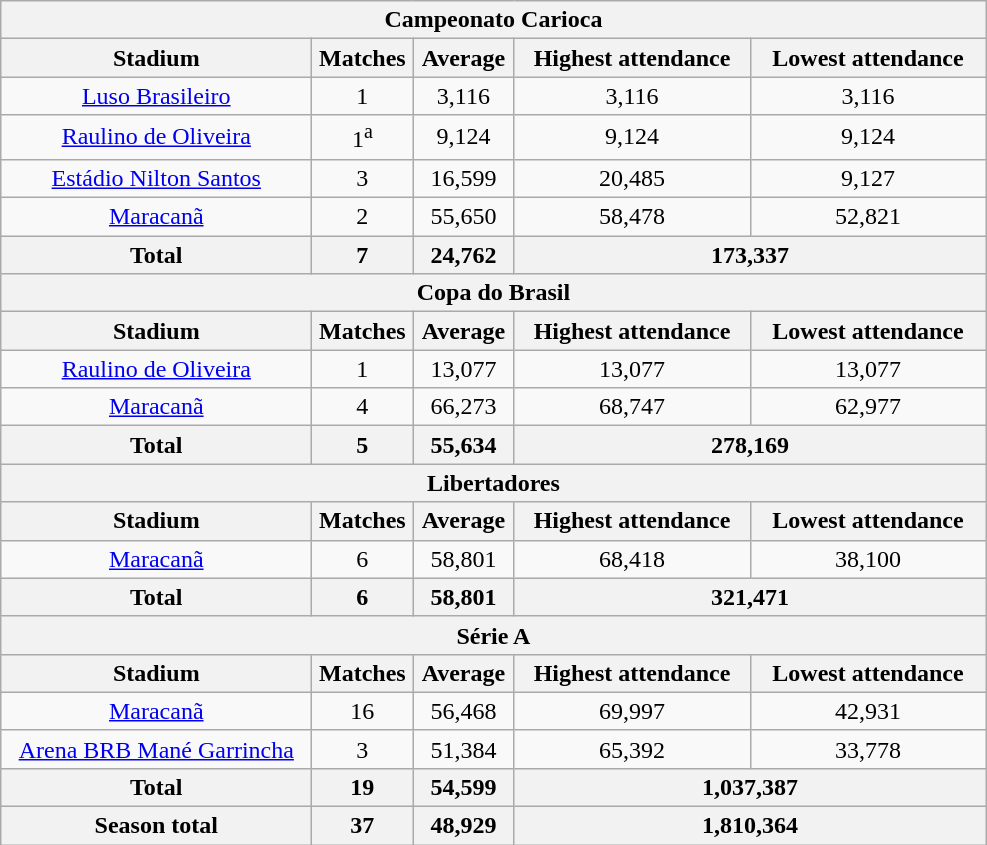<table class="wikitable plainrowheaders sortable" style="text-align:center">
<tr>
<th align=center colspan="5">Campeonato Carioca</th>
</tr>
<tr>
<th scope="col" ! style="width:200px;">Stadium</th>
<th scope="col" ! style="width:60px;">Matches</th>
<th scope="col" ! style="width:60px;">Average</th>
<th scope="col" ! style="width:150px;">Highest attendance</th>
<th scope="col" ! style="width:150px;">Lowest attendance</th>
</tr>
<tr>
<td><a href='#'>Luso Brasileiro</a></td>
<td>1</td>
<td>3,116</td>
<td>3,116</td>
<td>3,116</td>
</tr>
<tr>
<td><a href='#'>Raulino de Oliveira</a></td>
<td>1<sup>a</sup></td>
<td>9,124</td>
<td>9,124</td>
<td>9,124</td>
</tr>
<tr>
<td><a href='#'>Estádio Nilton Santos</a></td>
<td>3</td>
<td>16,599</td>
<td>20,485</td>
<td>9,127</td>
</tr>
<tr>
<td><a href='#'>Maracanã</a></td>
<td>2</td>
<td>55,650</td>
<td>58,478</td>
<td>52,821</td>
</tr>
<tr>
<th>Total</th>
<th>7</th>
<th>24,762</th>
<th colspan="3">173,337</th>
</tr>
<tr>
<th align=center colspan="5">Copa do Brasil</th>
</tr>
<tr>
<th scope="col" ! style="width:200px;">Stadium</th>
<th scope="col" ! style="width:60px;">Matches</th>
<th scope="col" ! style="width:60px;">Average</th>
<th scope="col" ! style="width:150px;">Highest attendance</th>
<th scope="col" ! style="width:150px;">Lowest attendance</th>
</tr>
<tr>
<td><a href='#'>Raulino de Oliveira</a></td>
<td>1</td>
<td>13,077</td>
<td>13,077</td>
<td>13,077</td>
</tr>
<tr>
<td><a href='#'>Maracanã</a></td>
<td>4</td>
<td>66,273</td>
<td>68,747</td>
<td>62,977</td>
</tr>
<tr>
<th>Total</th>
<th>5</th>
<th>55,634</th>
<th colspan="3">278,169</th>
</tr>
<tr>
<th align=center colspan="5">Libertadores</th>
</tr>
<tr>
<th scope="col" ! style="width:200px;">Stadium</th>
<th scope="col" ! style="width:60px;">Matches</th>
<th scope="col" ! style="width:60px;">Average</th>
<th scope="col" ! style="width:150px;">Highest attendance</th>
<th scope="col" ! style="width:150px;">Lowest attendance</th>
</tr>
<tr>
<td><a href='#'>Maracanã</a></td>
<td>6</td>
<td>58,801</td>
<td>68,418</td>
<td>38,100</td>
</tr>
<tr>
<th>Total</th>
<th>6</th>
<th>58,801</th>
<th colspan="3">321,471</th>
</tr>
<tr>
<th align=center colspan="5">Série A</th>
</tr>
<tr>
<th scope="col" ! style="width:200px;">Stadium</th>
<th scope="col" ! style="width:60px;">Matches</th>
<th scope="col" ! style="width:60px;">Average</th>
<th scope="col" ! style="width:150px;">Highest attendance</th>
<th scope="col" ! style="width:150px;">Lowest attendance</th>
</tr>
<tr>
<td><a href='#'>Maracanã</a></td>
<td>16</td>
<td>56,468</td>
<td>69,997</td>
<td>42,931</td>
</tr>
<tr>
<td><a href='#'>Arena BRB Mané Garrincha</a></td>
<td>3</td>
<td>51,384</td>
<td>65,392</td>
<td>33,778</td>
</tr>
<tr>
<th>Total</th>
<th>19</th>
<th>54,599</th>
<th colspan="3">1,037,387</th>
</tr>
<tr>
<th>Season total</th>
<th>37</th>
<th>48,929</th>
<th colspan="3">1,810,364</th>
</tr>
</table>
